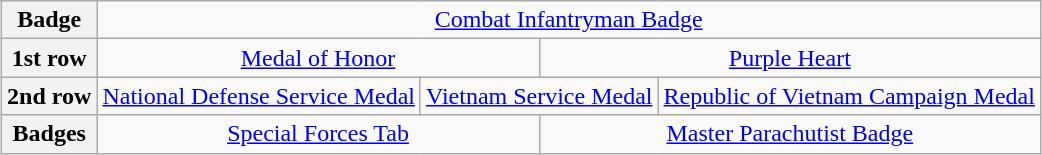<table class="wikitable" style="margin:1em auto; text-align:center;">
<tr>
<th>Badge</th>
<td colspan="12"><a href='#'>Combat Infantryman Badge</a></td>
</tr>
<tr>
<th>1st row</th>
<td colspan="6"><a href='#'>Medal of Honor</a></td>
<td colspan="6"><a href='#'>Purple Heart</a></td>
</tr>
<tr>
<th>2nd row</th>
<td colspan="4"><a href='#'>National Defense Service Medal</a></td>
<td colspan="4"><a href='#'>Vietnam Service Medal</a><br></td>
<td colspan="4"><a href='#'>Republic of Vietnam Campaign Medal</a><br> </td>
</tr>
<tr>
<th>Badges</th>
<td colspan="6"><a href='#'>Special Forces Tab</a></td>
<td colspan="6"><a href='#'>Master Parachutist Badge</a></td>
</tr>
</table>
